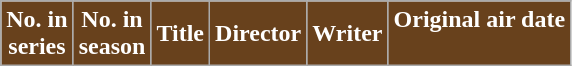<table class="wikitable plainrowheaders">
<tr style="color:white">
<th style="background: #68411C;">No. in<br>series</th>
<th style="background: #68411C;">No. in<br>season</th>
<th style="background: #68411C;">Title</th>
<th style="background: #68411C;">Director</th>
<th style="background: #68411C;">Writer</th>
<th style="background: #68411C;">Original air date<br>


<br>


</th>
</tr>
</table>
